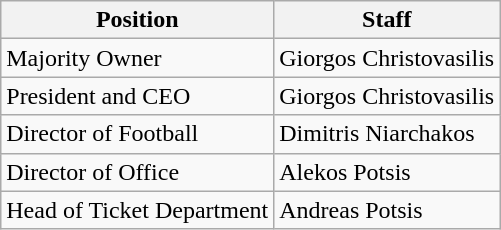<table class="wikitable">
<tr>
<th>Position</th>
<th>Staff</th>
</tr>
<tr>
<td>Majority Owner</td>
<td>Giorgos Christovasilis</td>
</tr>
<tr>
<td>President and CEO</td>
<td>Giorgos Christovasilis</td>
</tr>
<tr>
<td>Director of Football</td>
<td>Dimitris Niarchakos</td>
</tr>
<tr>
<td>Director of Office</td>
<td>Alekos Potsis</td>
</tr>
<tr>
<td>Head of Ticket Department</td>
<td>Andreas Potsis</td>
</tr>
</table>
